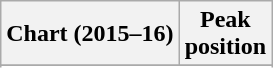<table class="wikitable sortable plainrowheaders" style="text-align:center">
<tr>
<th scope="col">Chart (2015–16)</th>
<th scope="col">Peak<br> position</th>
</tr>
<tr>
</tr>
<tr>
</tr>
<tr>
</tr>
<tr>
</tr>
<tr>
</tr>
<tr>
</tr>
<tr>
</tr>
<tr>
</tr>
</table>
